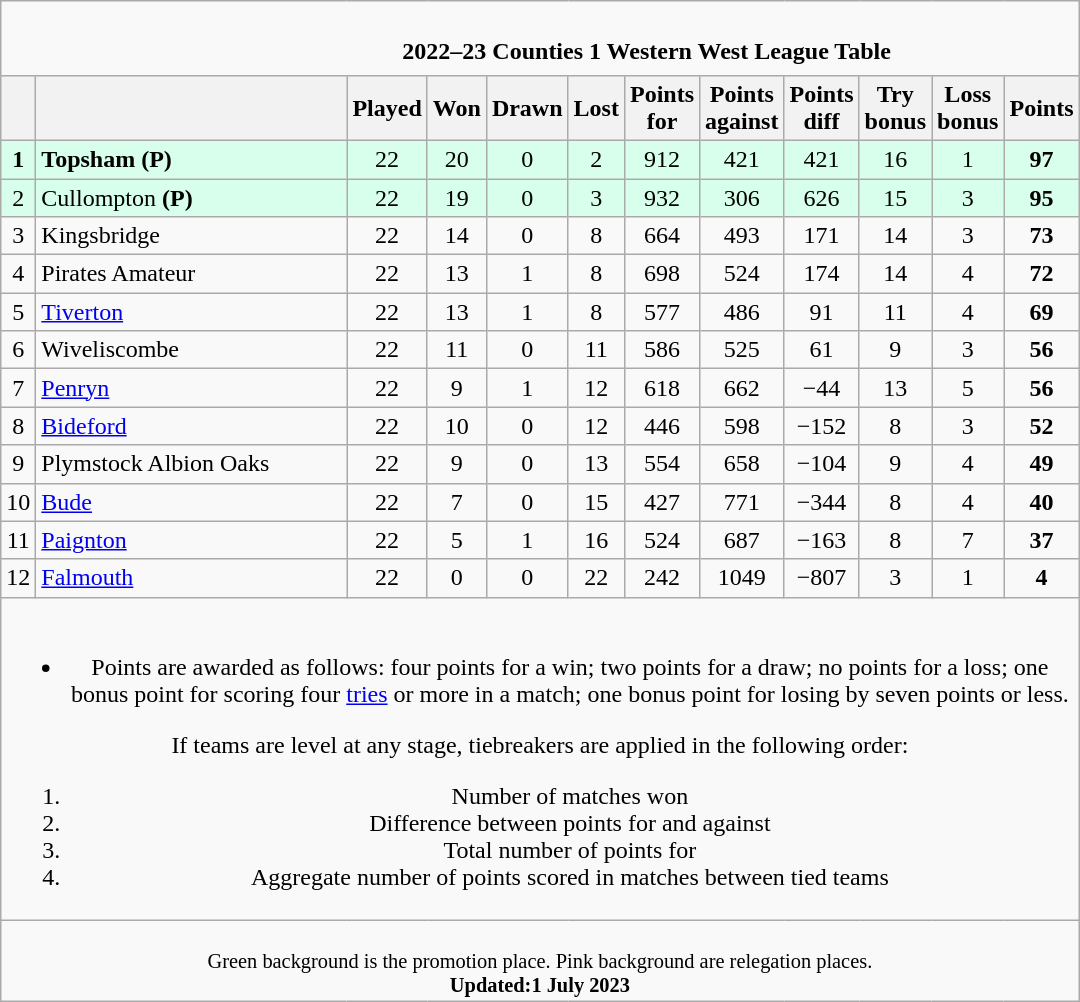<table class="wikitable" style="text-align: center;">
<tr>
<td colspan="15" cellpadding="0" cellspacing="0"><br><table border="0" width="100%" cellpadding="0" cellspacing="0">
<tr>
<td width=20% style="border:0px"></td>
<td style="border:0px"><strong> 2022–23 Counties 1 Western West League Table</strong></td>
</tr>
</table>
</td>
</tr>
<tr>
<th bgcolor="#efefef" width="10"></th>
<th bgcolor="#efefef" width="200"></th>
<th bgcolor="#efefef" width="20">Played</th>
<th bgcolor="#efefef" width="20">Won</th>
<th bgcolor="#efefef" width="20">Drawn</th>
<th bgcolor="#efefef" width="20">Lost</th>
<th bgcolor="#efefef" width="20">Points for</th>
<th bgcolor="#efefef" width="20">Points against</th>
<th bgcolor="#efefef" width="20">Points diff</th>
<th bgcolor="#efefef" width="20">Try bonus</th>
<th bgcolor="#efefef" width="20">Loss bonus</th>
<th bgcolor="#efefef" width="20">Points</th>
</tr>
<tr bgcolor=#d8ffeb align=center>
<td><strong>1</strong></td>
<td align=left><strong>Topsham</strong>  <strong>(P)</strong></td>
<td>22</td>
<td>20</td>
<td>0</td>
<td>2</td>
<td>912</td>
<td>421</td>
<td>421</td>
<td>16</td>
<td>1</td>
<td><strong>97</strong></td>
</tr>
<tr bgcolor=#d8ffeb align=center>
<td>2</td>
<td align=left>Cullompton <strong>(P)</strong></td>
<td>22</td>
<td>19</td>
<td>0</td>
<td>3</td>
<td>932</td>
<td>306</td>
<td>626</td>
<td>15</td>
<td>3</td>
<td><strong>95</strong></td>
</tr>
<tr>
<td>3</td>
<td align=left>Kingsbridge</td>
<td>22</td>
<td>14</td>
<td>0</td>
<td>8</td>
<td>664</td>
<td>493</td>
<td>171</td>
<td>14</td>
<td>3</td>
<td><strong>73</strong></td>
</tr>
<tr>
<td>4</td>
<td align=left>Pirates Amateur</td>
<td>22</td>
<td>13</td>
<td>1</td>
<td>8</td>
<td>698</td>
<td>524</td>
<td>174</td>
<td>14</td>
<td>4</td>
<td><strong>72</strong></td>
</tr>
<tr>
<td>5</td>
<td align=left><a href='#'>Tiverton</a></td>
<td>22</td>
<td>13</td>
<td>1</td>
<td>8</td>
<td>577</td>
<td>486</td>
<td>91</td>
<td>11</td>
<td>4</td>
<td><strong>69</strong></td>
</tr>
<tr>
<td>6</td>
<td align=left>Wiveliscombe</td>
<td>22</td>
<td>11</td>
<td>0</td>
<td>11</td>
<td>586</td>
<td>525</td>
<td>61</td>
<td>9</td>
<td>3</td>
<td><strong>56</strong></td>
</tr>
<tr>
<td>7</td>
<td align=left><a href='#'>Penryn</a></td>
<td>22</td>
<td>9</td>
<td>1</td>
<td>12</td>
<td>618</td>
<td>662</td>
<td>−44</td>
<td>13</td>
<td>5</td>
<td><strong>56</strong></td>
</tr>
<tr>
<td>8</td>
<td align=left><a href='#'>Bideford</a></td>
<td>22</td>
<td>10</td>
<td>0</td>
<td>12</td>
<td>446</td>
<td>598</td>
<td>−152</td>
<td>8</td>
<td>3</td>
<td><strong>52</strong></td>
</tr>
<tr>
<td>9</td>
<td align=left>Plymstock Albion Oaks</td>
<td>22</td>
<td>9</td>
<td>0</td>
<td>13</td>
<td>554</td>
<td>658</td>
<td>−104</td>
<td>9</td>
<td>4</td>
<td><strong>49</strong></td>
</tr>
<tr>
<td>10</td>
<td align=left><a href='#'>Bude</a></td>
<td>22</td>
<td>7</td>
<td>0</td>
<td>15</td>
<td>427</td>
<td>771</td>
<td>−344</td>
<td>8</td>
<td>4</td>
<td><strong>40</strong></td>
</tr>
<tr>
<td>11</td>
<td align=left><a href='#'>Paignton</a></td>
<td>22</td>
<td>5</td>
<td>1</td>
<td>16</td>
<td>524</td>
<td>687</td>
<td>−163</td>
<td>8</td>
<td>7</td>
<td><strong>37</strong></td>
</tr>
<tr>
<td>12</td>
<td align=left><a href='#'>Falmouth</a></td>
<td>22</td>
<td>0</td>
<td>0</td>
<td>22</td>
<td>242</td>
<td>1049</td>
<td>−807</td>
<td>3</td>
<td>1</td>
<td><strong>4</strong></td>
</tr>
<tr>
<td colspan="15"><br><ul><li>Points are awarded as follows: four points for a win; two points for a draw; no points for a loss; one bonus point for scoring four <a href='#'>tries</a> or more in a match; one bonus point for losing by seven points or less.</li></ul>If teams are level at any stage, tiebreakers are applied in the following order:<ol><li>Number of matches won</li><li>Difference between points for and against</li><li>Total number of points for</li><li>Aggregate number of points scored in matches between tied teams</li></ol></td>
</tr>
<tr |align=left|>
<td colspan="15" style="border:0px;font-size:85%;"><br><span>Green background</span> is the promotion place.

<span>Pink background</span> are relegation places. <br>
<strong>Updated:1 July 2023</strong></td>
</tr>
<tr |align=left|>
</tr>
</table>
